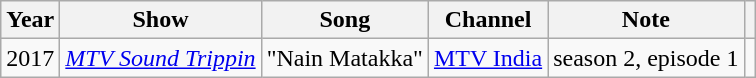<table class="wikitable">
<tr>
<th>Year</th>
<th>Show</th>
<th>Song</th>
<th>Channel</th>
<th>Note</th>
<th></th>
</tr>
<tr>
<td>2017</td>
<td><em><a href='#'>MTV Sound Trippin</a></em></td>
<td>"Nain Matakka"</td>
<td><a href='#'>MTV India</a></td>
<td>season 2, episode 1</td>
<td></td>
</tr>
</table>
